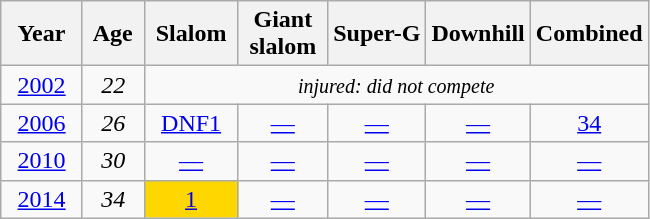<table class=wikitable style="text-align:center">
<tr>
<th>  Year  </th>
<th> Age </th>
<th> Slalom </th>
<th> Giant <br> slalom </th>
<th>Super-G</th>
<th>Downhill</th>
<th>Combined</th>
</tr>
<tr>
<td><a href='#'>2002</a></td>
<td><em>22</em></td>
<td colspan=6><em><small>injured: did not compete</small></em></td>
</tr>
<tr>
<td><a href='#'>2006</a></td>
<td><em>26</em></td>
<td><a href='#'>DNF1</a></td>
<td><a href='#'>—</a></td>
<td><a href='#'>—</a></td>
<td><a href='#'>—</a></td>
<td><a href='#'>34</a></td>
</tr>
<tr>
<td><a href='#'>2010</a></td>
<td><em>30</em></td>
<td><a href='#'>—</a></td>
<td><a href='#'>—</a></td>
<td><a href='#'>—</a></td>
<td><a href='#'>—</a></td>
<td><a href='#'>—</a></td>
</tr>
<tr>
<td><a href='#'>2014</a></td>
<td><em>34</em></td>
<td style="background:gold;"><a href='#'>1</a></td>
<td><a href='#'>—</a></td>
<td><a href='#'>—</a></td>
<td><a href='#'>—</a></td>
<td><a href='#'>—</a></td>
</tr>
</table>
